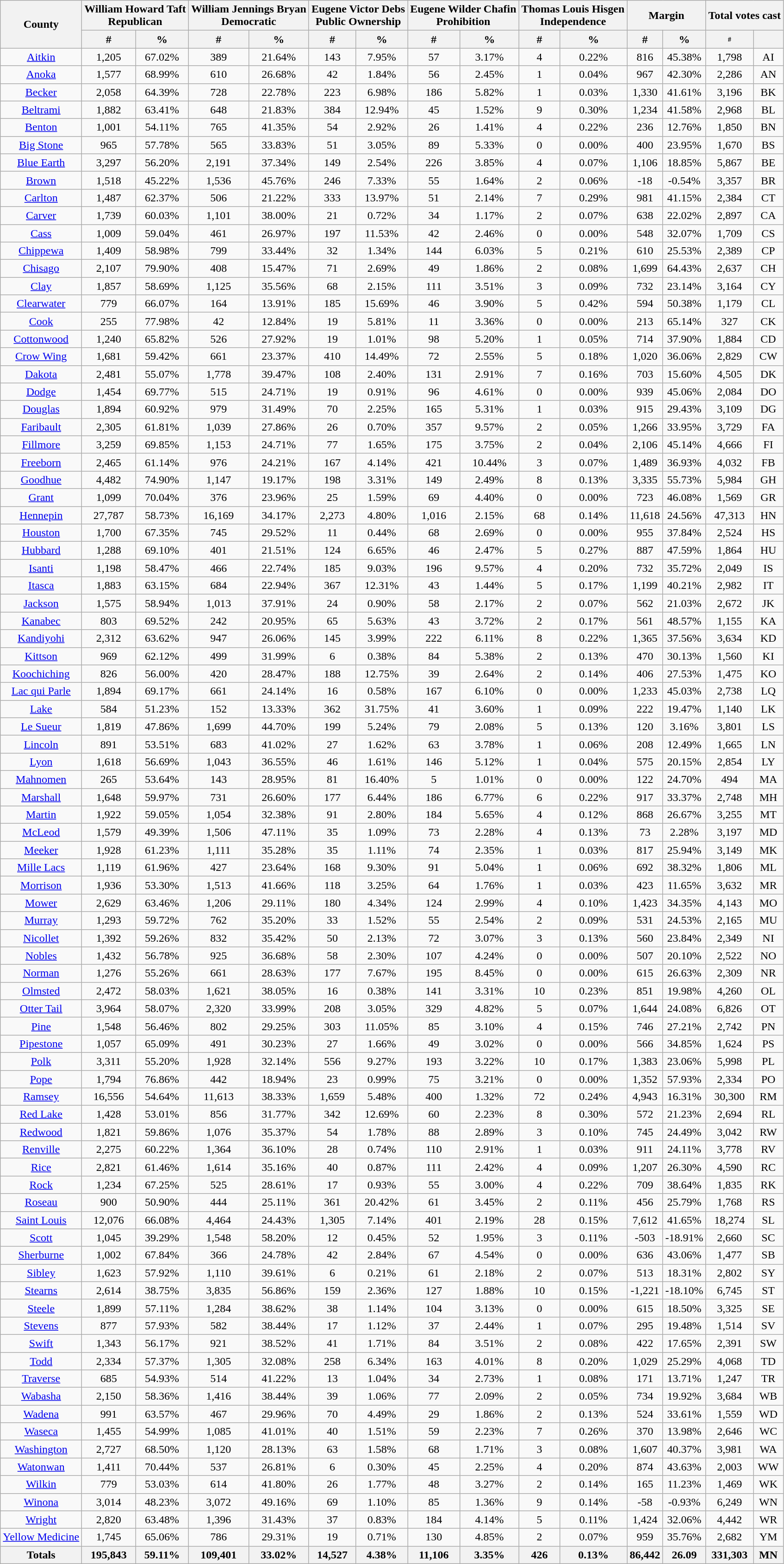<table class="wikitable sortable" style="text-align:center">
<tr>
<th rowspan=2 align=center>County</th>
<th style="text-align:center;" colspan="2">William Howard Taft<br>Republican</th>
<th style="text-align:center;" colspan="2">William Jennings Bryan<br>Democratic</th>
<th style="text-align:center;" colspan="2">Eugene Victor Debs<br>Public Ownership</th>
<th style="text-align:center;" colspan="2">Eugene Wilder Chafin<br>Prohibition</th>
<th style="text-align:center;" colspan="2">Thomas Louis Hisgen<br>Independence</th>
<th style="text-align:center;" colspan="2">Margin</th>
<th style="text-align:center;" colspan="2">Total votes cast</th>
</tr>
<tr>
<th style="text-align:center;" data-sort- type="number">#</th>
<th style="text-align:center;" data-sort- type="number">%</th>
<th style="text-align:center;" data-sort- type="number">#</th>
<th style="text-align:center;" data-sort- type="number">%</th>
<th style="text-align:center;" data-sort- type="number">#</th>
<th style="text-align:center;" data-sort- type="number">%</th>
<th style="text-align:center;" data-sort- type="number">#</th>
<th style="text-align:center;" data-sort- type="number">%</th>
<th style="text-align:center;" data-sort- type="number">#</th>
<th style="text-align:center;" data-sort- type="number">%</th>
<th style="text-align:center;" data-sort- type="number">#</th>
<th style="text-align:center;" data-sort- type="number">%</th>
<th style="text-align:center; font-size: 60%" data-sort-type="number">#</th>
<th></th>
</tr>
<tr>
<td><a href='#'>Aitkin</a></td>
<td>1,205</td>
<td>67.02%</td>
<td>389</td>
<td>21.64%</td>
<td>143</td>
<td>7.95%</td>
<td>57</td>
<td>3.17%</td>
<td>4</td>
<td>0.22%</td>
<td>816</td>
<td>45.38%</td>
<td>1,798</td>
<td>AI</td>
</tr>
<tr>
<td><a href='#'>Anoka</a></td>
<td>1,577</td>
<td>68.99%</td>
<td>610</td>
<td>26.68%</td>
<td>42</td>
<td>1.84%</td>
<td>56</td>
<td>2.45%</td>
<td>1</td>
<td>0.04%</td>
<td>967</td>
<td>42.30%</td>
<td>2,286</td>
<td>AN</td>
</tr>
<tr>
<td><a href='#'>Becker</a></td>
<td>2,058</td>
<td>64.39%</td>
<td>728</td>
<td>22.78%</td>
<td>223</td>
<td>6.98%</td>
<td>186</td>
<td>5.82%</td>
<td>1</td>
<td>0.03%</td>
<td>1,330</td>
<td>41.61%</td>
<td>3,196</td>
<td>BK</td>
</tr>
<tr>
<td><a href='#'>Beltrami</a></td>
<td>1,882</td>
<td>63.41%</td>
<td>648</td>
<td>21.83%</td>
<td>384</td>
<td>12.94%</td>
<td>45</td>
<td>1.52%</td>
<td>9</td>
<td>0.30%</td>
<td>1,234</td>
<td>41.58%</td>
<td>2,968</td>
<td>BL</td>
</tr>
<tr>
<td><a href='#'>Benton</a></td>
<td>1,001</td>
<td>54.11%</td>
<td>765</td>
<td>41.35%</td>
<td>54</td>
<td>2.92%</td>
<td>26</td>
<td>1.41%</td>
<td>4</td>
<td>0.22%</td>
<td>236</td>
<td>12.76%</td>
<td>1,850</td>
<td>BN</td>
</tr>
<tr>
<td><a href='#'>Big Stone</a></td>
<td>965</td>
<td>57.78%</td>
<td>565</td>
<td>33.83%</td>
<td>51</td>
<td>3.05%</td>
<td>89</td>
<td>5.33%</td>
<td>0</td>
<td>0.00%</td>
<td>400</td>
<td>23.95%</td>
<td>1,670</td>
<td>BS</td>
</tr>
<tr>
<td><a href='#'>Blue Earth</a></td>
<td>3,297</td>
<td>56.20%</td>
<td>2,191</td>
<td>37.34%</td>
<td>149</td>
<td>2.54%</td>
<td>226</td>
<td>3.85%</td>
<td>4</td>
<td>0.07%</td>
<td>1,106</td>
<td>18.85%</td>
<td>5,867</td>
<td>BE</td>
</tr>
<tr>
<td><a href='#'>Brown</a></td>
<td>1,518</td>
<td>45.22%</td>
<td>1,536</td>
<td>45.76%</td>
<td>246</td>
<td>7.33%</td>
<td>55</td>
<td>1.64%</td>
<td>2</td>
<td>0.06%</td>
<td>-18</td>
<td>-0.54%</td>
<td>3,357</td>
<td>BR</td>
</tr>
<tr>
<td><a href='#'>Carlton</a></td>
<td>1,487</td>
<td>62.37%</td>
<td>506</td>
<td>21.22%</td>
<td>333</td>
<td>13.97%</td>
<td>51</td>
<td>2.14%</td>
<td>7</td>
<td>0.29%</td>
<td>981</td>
<td>41.15%</td>
<td>2,384</td>
<td>CT</td>
</tr>
<tr>
<td><a href='#'>Carver</a></td>
<td>1,739</td>
<td>60.03%</td>
<td>1,101</td>
<td>38.00%</td>
<td>21</td>
<td>0.72%</td>
<td>34</td>
<td>1.17%</td>
<td>2</td>
<td>0.07%</td>
<td>638</td>
<td>22.02%</td>
<td>2,897</td>
<td>CA</td>
</tr>
<tr>
<td><a href='#'>Cass</a></td>
<td>1,009</td>
<td>59.04%</td>
<td>461</td>
<td>26.97%</td>
<td>197</td>
<td>11.53%</td>
<td>42</td>
<td>2.46%</td>
<td>0</td>
<td>0.00%</td>
<td>548</td>
<td>32.07%</td>
<td>1,709</td>
<td>CS</td>
</tr>
<tr>
<td><a href='#'>Chippewa</a></td>
<td>1,409</td>
<td>58.98%</td>
<td>799</td>
<td>33.44%</td>
<td>32</td>
<td>1.34%</td>
<td>144</td>
<td>6.03%</td>
<td>5</td>
<td>0.21%</td>
<td>610</td>
<td>25.53%</td>
<td>2,389</td>
<td>CP</td>
</tr>
<tr>
<td><a href='#'>Chisago</a></td>
<td>2,107</td>
<td>79.90%</td>
<td>408</td>
<td>15.47%</td>
<td>71</td>
<td>2.69%</td>
<td>49</td>
<td>1.86%</td>
<td>2</td>
<td>0.08%</td>
<td>1,699</td>
<td>64.43%</td>
<td>2,637</td>
<td>CH</td>
</tr>
<tr>
<td><a href='#'>Clay</a></td>
<td>1,857</td>
<td>58.69%</td>
<td>1,125</td>
<td>35.56%</td>
<td>68</td>
<td>2.15%</td>
<td>111</td>
<td>3.51%</td>
<td>3</td>
<td>0.09%</td>
<td>732</td>
<td>23.14%</td>
<td>3,164</td>
<td>CY</td>
</tr>
<tr>
<td><a href='#'>Clearwater</a></td>
<td>779</td>
<td>66.07%</td>
<td>164</td>
<td>13.91%</td>
<td>185</td>
<td>15.69%</td>
<td>46</td>
<td>3.90%</td>
<td>5</td>
<td>0.42%</td>
<td>594</td>
<td>50.38%</td>
<td>1,179</td>
<td>CL</td>
</tr>
<tr>
<td><a href='#'>Cook</a></td>
<td>255</td>
<td>77.98%</td>
<td>42</td>
<td>12.84%</td>
<td>19</td>
<td>5.81%</td>
<td>11</td>
<td>3.36%</td>
<td>0</td>
<td>0.00%</td>
<td>213</td>
<td>65.14%</td>
<td>327</td>
<td>CK</td>
</tr>
<tr>
<td><a href='#'>Cottonwood</a></td>
<td>1,240</td>
<td>65.82%</td>
<td>526</td>
<td>27.92%</td>
<td>19</td>
<td>1.01%</td>
<td>98</td>
<td>5.20%</td>
<td>1</td>
<td>0.05%</td>
<td>714</td>
<td>37.90%</td>
<td>1,884</td>
<td>CD</td>
</tr>
<tr>
<td><a href='#'>Crow Wing</a></td>
<td>1,681</td>
<td>59.42%</td>
<td>661</td>
<td>23.37%</td>
<td>410</td>
<td>14.49%</td>
<td>72</td>
<td>2.55%</td>
<td>5</td>
<td>0.18%</td>
<td>1,020</td>
<td>36.06%</td>
<td>2,829</td>
<td>CW</td>
</tr>
<tr>
<td><a href='#'>Dakota</a></td>
<td>2,481</td>
<td>55.07%</td>
<td>1,778</td>
<td>39.47%</td>
<td>108</td>
<td>2.40%</td>
<td>131</td>
<td>2.91%</td>
<td>7</td>
<td>0.16%</td>
<td>703</td>
<td>15.60%</td>
<td>4,505</td>
<td>DK</td>
</tr>
<tr>
<td><a href='#'>Dodge</a></td>
<td>1,454</td>
<td>69.77%</td>
<td>515</td>
<td>24.71%</td>
<td>19</td>
<td>0.91%</td>
<td>96</td>
<td>4.61%</td>
<td>0</td>
<td>0.00%</td>
<td>939</td>
<td>45.06%</td>
<td>2,084</td>
<td>DO</td>
</tr>
<tr>
<td><a href='#'>Douglas</a></td>
<td>1,894</td>
<td>60.92%</td>
<td>979</td>
<td>31.49%</td>
<td>70</td>
<td>2.25%</td>
<td>165</td>
<td>5.31%</td>
<td>1</td>
<td>0.03%</td>
<td>915</td>
<td>29.43%</td>
<td>3,109</td>
<td>DG</td>
</tr>
<tr>
<td><a href='#'>Faribault</a></td>
<td>2,305</td>
<td>61.81%</td>
<td>1,039</td>
<td>27.86%</td>
<td>26</td>
<td>0.70%</td>
<td>357</td>
<td>9.57%</td>
<td>2</td>
<td>0.05%</td>
<td>1,266</td>
<td>33.95%</td>
<td>3,729</td>
<td>FA</td>
</tr>
<tr>
<td><a href='#'>Fillmore</a></td>
<td>3,259</td>
<td>69.85%</td>
<td>1,153</td>
<td>24.71%</td>
<td>77</td>
<td>1.65%</td>
<td>175</td>
<td>3.75%</td>
<td>2</td>
<td>0.04%</td>
<td>2,106</td>
<td>45.14%</td>
<td>4,666</td>
<td>FI</td>
</tr>
<tr>
<td><a href='#'>Freeborn</a></td>
<td>2,465</td>
<td>61.14%</td>
<td>976</td>
<td>24.21%</td>
<td>167</td>
<td>4.14%</td>
<td>421</td>
<td>10.44%</td>
<td>3</td>
<td>0.07%</td>
<td>1,489</td>
<td>36.93%</td>
<td>4,032</td>
<td>FB</td>
</tr>
<tr>
<td><a href='#'>Goodhue</a></td>
<td>4,482</td>
<td>74.90%</td>
<td>1,147</td>
<td>19.17%</td>
<td>198</td>
<td>3.31%</td>
<td>149</td>
<td>2.49%</td>
<td>8</td>
<td>0.13%</td>
<td>3,335</td>
<td>55.73%</td>
<td>5,984</td>
<td>GH</td>
</tr>
<tr>
<td><a href='#'>Grant</a></td>
<td>1,099</td>
<td>70.04%</td>
<td>376</td>
<td>23.96%</td>
<td>25</td>
<td>1.59%</td>
<td>69</td>
<td>4.40%</td>
<td>0</td>
<td>0.00%</td>
<td>723</td>
<td>46.08%</td>
<td>1,569</td>
<td>GR</td>
</tr>
<tr>
<td><a href='#'>Hennepin</a></td>
<td>27,787</td>
<td>58.73%</td>
<td>16,169</td>
<td>34.17%</td>
<td>2,273</td>
<td>4.80%</td>
<td>1,016</td>
<td>2.15%</td>
<td>68</td>
<td>0.14%</td>
<td>11,618</td>
<td>24.56%</td>
<td>47,313</td>
<td>HN</td>
</tr>
<tr>
<td><a href='#'>Houston</a></td>
<td>1,700</td>
<td>67.35%</td>
<td>745</td>
<td>29.52%</td>
<td>11</td>
<td>0.44%</td>
<td>68</td>
<td>2.69%</td>
<td>0</td>
<td>0.00%</td>
<td>955</td>
<td>37.84%</td>
<td>2,524</td>
<td>HS</td>
</tr>
<tr>
<td><a href='#'>Hubbard</a></td>
<td>1,288</td>
<td>69.10%</td>
<td>401</td>
<td>21.51%</td>
<td>124</td>
<td>6.65%</td>
<td>46</td>
<td>2.47%</td>
<td>5</td>
<td>0.27%</td>
<td>887</td>
<td>47.59%</td>
<td>1,864</td>
<td>HU</td>
</tr>
<tr>
<td><a href='#'>Isanti</a></td>
<td>1,198</td>
<td>58.47%</td>
<td>466</td>
<td>22.74%</td>
<td>185</td>
<td>9.03%</td>
<td>196</td>
<td>9.57%</td>
<td>4</td>
<td>0.20%</td>
<td>732</td>
<td>35.72%</td>
<td>2,049</td>
<td>IS</td>
</tr>
<tr>
<td><a href='#'>Itasca</a></td>
<td>1,883</td>
<td>63.15%</td>
<td>684</td>
<td>22.94%</td>
<td>367</td>
<td>12.31%</td>
<td>43</td>
<td>1.44%</td>
<td>5</td>
<td>0.17%</td>
<td>1,199</td>
<td>40.21%</td>
<td>2,982</td>
<td>IT</td>
</tr>
<tr>
<td><a href='#'>Jackson</a></td>
<td>1,575</td>
<td>58.94%</td>
<td>1,013</td>
<td>37.91%</td>
<td>24</td>
<td>0.90%</td>
<td>58</td>
<td>2.17%</td>
<td>2</td>
<td>0.07%</td>
<td>562</td>
<td>21.03%</td>
<td>2,672</td>
<td>JK</td>
</tr>
<tr>
<td><a href='#'>Kanabec</a></td>
<td>803</td>
<td>69.52%</td>
<td>242</td>
<td>20.95%</td>
<td>65</td>
<td>5.63%</td>
<td>43</td>
<td>3.72%</td>
<td>2</td>
<td>0.17%</td>
<td>561</td>
<td>48.57%</td>
<td>1,155</td>
<td>KA</td>
</tr>
<tr>
<td><a href='#'>Kandiyohi</a></td>
<td>2,312</td>
<td>63.62%</td>
<td>947</td>
<td>26.06%</td>
<td>145</td>
<td>3.99%</td>
<td>222</td>
<td>6.11%</td>
<td>8</td>
<td>0.22%</td>
<td>1,365</td>
<td>37.56%</td>
<td>3,634</td>
<td>KD</td>
</tr>
<tr>
<td><a href='#'>Kittson</a></td>
<td>969</td>
<td>62.12%</td>
<td>499</td>
<td>31.99%</td>
<td>6</td>
<td>0.38%</td>
<td>84</td>
<td>5.38%</td>
<td>2</td>
<td>0.13%</td>
<td>470</td>
<td>30.13%</td>
<td>1,560</td>
<td>KI</td>
</tr>
<tr>
<td><a href='#'>Koochiching</a></td>
<td>826</td>
<td>56.00%</td>
<td>420</td>
<td>28.47%</td>
<td>188</td>
<td>12.75%</td>
<td>39</td>
<td>2.64%</td>
<td>2</td>
<td>0.14%</td>
<td>406</td>
<td>27.53%</td>
<td>1,475</td>
<td>KO</td>
</tr>
<tr>
<td><a href='#'>Lac qui Parle</a></td>
<td>1,894</td>
<td>69.17%</td>
<td>661</td>
<td>24.14%</td>
<td>16</td>
<td>0.58%</td>
<td>167</td>
<td>6.10%</td>
<td>0</td>
<td>0.00%</td>
<td>1,233</td>
<td>45.03%</td>
<td>2,738</td>
<td>LQ</td>
</tr>
<tr>
<td><a href='#'>Lake</a></td>
<td>584</td>
<td>51.23%</td>
<td>152</td>
<td>13.33%</td>
<td>362</td>
<td>31.75%</td>
<td>41</td>
<td>3.60%</td>
<td>1</td>
<td>0.09%</td>
<td>222</td>
<td>19.47%</td>
<td>1,140</td>
<td>LK</td>
</tr>
<tr>
<td><a href='#'>Le Sueur</a></td>
<td>1,819</td>
<td>47.86%</td>
<td>1,699</td>
<td>44.70%</td>
<td>199</td>
<td>5.24%</td>
<td>79</td>
<td>2.08%</td>
<td>5</td>
<td>0.13%</td>
<td>120</td>
<td>3.16%</td>
<td>3,801</td>
<td>LS</td>
</tr>
<tr>
<td><a href='#'>Lincoln</a></td>
<td>891</td>
<td>53.51%</td>
<td>683</td>
<td>41.02%</td>
<td>27</td>
<td>1.62%</td>
<td>63</td>
<td>3.78%</td>
<td>1</td>
<td>0.06%</td>
<td>208</td>
<td>12.49%</td>
<td>1,665</td>
<td>LN</td>
</tr>
<tr>
<td><a href='#'>Lyon</a></td>
<td>1,618</td>
<td>56.69%</td>
<td>1,043</td>
<td>36.55%</td>
<td>46</td>
<td>1.61%</td>
<td>146</td>
<td>5.12%</td>
<td>1</td>
<td>0.04%</td>
<td>575</td>
<td>20.15%</td>
<td>2,854</td>
<td>LY</td>
</tr>
<tr>
<td><a href='#'>Mahnomen</a></td>
<td>265</td>
<td>53.64%</td>
<td>143</td>
<td>28.95%</td>
<td>81</td>
<td>16.40%</td>
<td>5</td>
<td>1.01%</td>
<td>0</td>
<td>0.00%</td>
<td>122</td>
<td>24.70%</td>
<td>494</td>
<td>MA</td>
</tr>
<tr>
<td><a href='#'>Marshall</a></td>
<td>1,648</td>
<td>59.97%</td>
<td>731</td>
<td>26.60%</td>
<td>177</td>
<td>6.44%</td>
<td>186</td>
<td>6.77%</td>
<td>6</td>
<td>0.22%</td>
<td>917</td>
<td>33.37%</td>
<td>2,748</td>
<td>MH</td>
</tr>
<tr>
<td><a href='#'>Martin</a></td>
<td>1,922</td>
<td>59.05%</td>
<td>1,054</td>
<td>32.38%</td>
<td>91</td>
<td>2.80%</td>
<td>184</td>
<td>5.65%</td>
<td>4</td>
<td>0.12%</td>
<td>868</td>
<td>26.67%</td>
<td>3,255</td>
<td>MT</td>
</tr>
<tr>
<td><a href='#'>McLeod</a></td>
<td>1,579</td>
<td>49.39%</td>
<td>1,506</td>
<td>47.11%</td>
<td>35</td>
<td>1.09%</td>
<td>73</td>
<td>2.28%</td>
<td>4</td>
<td>0.13%</td>
<td>73</td>
<td>2.28%</td>
<td>3,197</td>
<td>MD</td>
</tr>
<tr>
<td><a href='#'>Meeker</a></td>
<td>1,928</td>
<td>61.23%</td>
<td>1,111</td>
<td>35.28%</td>
<td>35</td>
<td>1.11%</td>
<td>74</td>
<td>2.35%</td>
<td>1</td>
<td>0.03%</td>
<td>817</td>
<td>25.94%</td>
<td>3,149</td>
<td>MK</td>
</tr>
<tr>
<td><a href='#'>Mille Lacs</a></td>
<td>1,119</td>
<td>61.96%</td>
<td>427</td>
<td>23.64%</td>
<td>168</td>
<td>9.30%</td>
<td>91</td>
<td>5.04%</td>
<td>1</td>
<td>0.06%</td>
<td>692</td>
<td>38.32%</td>
<td>1,806</td>
<td>ML</td>
</tr>
<tr>
<td><a href='#'>Morrison</a></td>
<td>1,936</td>
<td>53.30%</td>
<td>1,513</td>
<td>41.66%</td>
<td>118</td>
<td>3.25%</td>
<td>64</td>
<td>1.76%</td>
<td>1</td>
<td>0.03%</td>
<td>423</td>
<td>11.65%</td>
<td>3,632</td>
<td>MR</td>
</tr>
<tr>
<td><a href='#'>Mower</a></td>
<td>2,629</td>
<td>63.46%</td>
<td>1,206</td>
<td>29.11%</td>
<td>180</td>
<td>4.34%</td>
<td>124</td>
<td>2.99%</td>
<td>4</td>
<td>0.10%</td>
<td>1,423</td>
<td>34.35%</td>
<td>4,143</td>
<td>MO</td>
</tr>
<tr>
<td><a href='#'>Murray</a></td>
<td>1,293</td>
<td>59.72%</td>
<td>762</td>
<td>35.20%</td>
<td>33</td>
<td>1.52%</td>
<td>55</td>
<td>2.54%</td>
<td>2</td>
<td>0.09%</td>
<td>531</td>
<td>24.53%</td>
<td>2,165</td>
<td>MU</td>
</tr>
<tr>
<td><a href='#'>Nicollet</a></td>
<td>1,392</td>
<td>59.26%</td>
<td>832</td>
<td>35.42%</td>
<td>50</td>
<td>2.13%</td>
<td>72</td>
<td>3.07%</td>
<td>3</td>
<td>0.13%</td>
<td>560</td>
<td>23.84%</td>
<td>2,349</td>
<td>NI</td>
</tr>
<tr>
<td><a href='#'>Nobles</a></td>
<td>1,432</td>
<td>56.78%</td>
<td>925</td>
<td>36.68%</td>
<td>58</td>
<td>2.30%</td>
<td>107</td>
<td>4.24%</td>
<td>0</td>
<td>0.00%</td>
<td>507</td>
<td>20.10%</td>
<td>2,522</td>
<td>NO</td>
</tr>
<tr>
<td><a href='#'>Norman</a></td>
<td>1,276</td>
<td>55.26%</td>
<td>661</td>
<td>28.63%</td>
<td>177</td>
<td>7.67%</td>
<td>195</td>
<td>8.45%</td>
<td>0</td>
<td>0.00%</td>
<td>615</td>
<td>26.63%</td>
<td>2,309</td>
<td>NR</td>
</tr>
<tr>
<td><a href='#'>Olmsted</a></td>
<td>2,472</td>
<td>58.03%</td>
<td>1,621</td>
<td>38.05%</td>
<td>16</td>
<td>0.38%</td>
<td>141</td>
<td>3.31%</td>
<td>10</td>
<td>0.23%</td>
<td>851</td>
<td>19.98%</td>
<td>4,260</td>
<td>OL</td>
</tr>
<tr>
<td><a href='#'>Otter Tail</a></td>
<td>3,964</td>
<td>58.07%</td>
<td>2,320</td>
<td>33.99%</td>
<td>208</td>
<td>3.05%</td>
<td>329</td>
<td>4.82%</td>
<td>5</td>
<td>0.07%</td>
<td>1,644</td>
<td>24.08%</td>
<td>6,826</td>
<td>OT</td>
</tr>
<tr>
<td><a href='#'>Pine</a></td>
<td>1,548</td>
<td>56.46%</td>
<td>802</td>
<td>29.25%</td>
<td>303</td>
<td>11.05%</td>
<td>85</td>
<td>3.10%</td>
<td>4</td>
<td>0.15%</td>
<td>746</td>
<td>27.21%</td>
<td>2,742</td>
<td>PN</td>
</tr>
<tr>
<td><a href='#'>Pipestone</a></td>
<td>1,057</td>
<td>65.09%</td>
<td>491</td>
<td>30.23%</td>
<td>27</td>
<td>1.66%</td>
<td>49</td>
<td>3.02%</td>
<td>0</td>
<td>0.00%</td>
<td>566</td>
<td>34.85%</td>
<td>1,624</td>
<td>PS</td>
</tr>
<tr>
<td><a href='#'>Polk</a></td>
<td>3,311</td>
<td>55.20%</td>
<td>1,928</td>
<td>32.14%</td>
<td>556</td>
<td>9.27%</td>
<td>193</td>
<td>3.22%</td>
<td>10</td>
<td>0.17%</td>
<td>1,383</td>
<td>23.06%</td>
<td>5,998</td>
<td>PL</td>
</tr>
<tr>
<td><a href='#'>Pope</a></td>
<td>1,794</td>
<td>76.86%</td>
<td>442</td>
<td>18.94%</td>
<td>23</td>
<td>0.99%</td>
<td>75</td>
<td>3.21%</td>
<td>0</td>
<td>0.00%</td>
<td>1,352</td>
<td>57.93%</td>
<td>2,334</td>
<td>PO</td>
</tr>
<tr>
<td><a href='#'>Ramsey</a></td>
<td>16,556</td>
<td>54.64%</td>
<td>11,613</td>
<td>38.33%</td>
<td>1,659</td>
<td>5.48%</td>
<td>400</td>
<td>1.32%</td>
<td>72</td>
<td>0.24%</td>
<td>4,943</td>
<td>16.31%</td>
<td>30,300</td>
<td>RM</td>
</tr>
<tr>
<td><a href='#'>Red Lake</a></td>
<td>1,428</td>
<td>53.01%</td>
<td>856</td>
<td>31.77%</td>
<td>342</td>
<td>12.69%</td>
<td>60</td>
<td>2.23%</td>
<td>8</td>
<td>0.30%</td>
<td>572</td>
<td>21.23%</td>
<td>2,694</td>
<td>RL</td>
</tr>
<tr>
<td><a href='#'>Redwood</a></td>
<td>1,821</td>
<td>59.86%</td>
<td>1,076</td>
<td>35.37%</td>
<td>54</td>
<td>1.78%</td>
<td>88</td>
<td>2.89%</td>
<td>3</td>
<td>0.10%</td>
<td>745</td>
<td>24.49%</td>
<td>3,042</td>
<td>RW</td>
</tr>
<tr>
<td><a href='#'>Renville</a></td>
<td>2,275</td>
<td>60.22%</td>
<td>1,364</td>
<td>36.10%</td>
<td>28</td>
<td>0.74%</td>
<td>110</td>
<td>2.91%</td>
<td>1</td>
<td>0.03%</td>
<td>911</td>
<td>24.11%</td>
<td>3,778</td>
<td>RV</td>
</tr>
<tr>
<td><a href='#'>Rice</a></td>
<td>2,821</td>
<td>61.46%</td>
<td>1,614</td>
<td>35.16%</td>
<td>40</td>
<td>0.87%</td>
<td>111</td>
<td>2.42%</td>
<td>4</td>
<td>0.09%</td>
<td>1,207</td>
<td>26.30%</td>
<td>4,590</td>
<td>RC</td>
</tr>
<tr>
<td><a href='#'>Rock</a></td>
<td>1,234</td>
<td>67.25%</td>
<td>525</td>
<td>28.61%</td>
<td>17</td>
<td>0.93%</td>
<td>55</td>
<td>3.00%</td>
<td>4</td>
<td>0.22%</td>
<td>709</td>
<td>38.64%</td>
<td>1,835</td>
<td>RK</td>
</tr>
<tr>
<td><a href='#'>Roseau</a></td>
<td>900</td>
<td>50.90%</td>
<td>444</td>
<td>25.11%</td>
<td>361</td>
<td>20.42%</td>
<td>61</td>
<td>3.45%</td>
<td>2</td>
<td>0.11%</td>
<td>456</td>
<td>25.79%</td>
<td>1,768</td>
<td>RS</td>
</tr>
<tr>
<td><a href='#'>Saint Louis</a></td>
<td>12,076</td>
<td>66.08%</td>
<td>4,464</td>
<td>24.43%</td>
<td>1,305</td>
<td>7.14%</td>
<td>401</td>
<td>2.19%</td>
<td>28</td>
<td>0.15%</td>
<td>7,612</td>
<td>41.65%</td>
<td>18,274</td>
<td>SL</td>
</tr>
<tr>
<td><a href='#'>Scott</a></td>
<td>1,045</td>
<td>39.29%</td>
<td>1,548</td>
<td>58.20%</td>
<td>12</td>
<td>0.45%</td>
<td>52</td>
<td>1.95%</td>
<td>3</td>
<td>0.11%</td>
<td>-503</td>
<td>-18.91%</td>
<td>2,660</td>
<td>SC</td>
</tr>
<tr>
<td><a href='#'>Sherburne</a></td>
<td>1,002</td>
<td>67.84%</td>
<td>366</td>
<td>24.78%</td>
<td>42</td>
<td>2.84%</td>
<td>67</td>
<td>4.54%</td>
<td>0</td>
<td>0.00%</td>
<td>636</td>
<td>43.06%</td>
<td>1,477</td>
<td>SB</td>
</tr>
<tr>
<td><a href='#'>Sibley</a></td>
<td>1,623</td>
<td>57.92%</td>
<td>1,110</td>
<td>39.61%</td>
<td>6</td>
<td>0.21%</td>
<td>61</td>
<td>2.18%</td>
<td>2</td>
<td>0.07%</td>
<td>513</td>
<td>18.31%</td>
<td>2,802</td>
<td>SY</td>
</tr>
<tr>
<td><a href='#'>Stearns</a></td>
<td>2,614</td>
<td>38.75%</td>
<td>3,835</td>
<td>56.86%</td>
<td>159</td>
<td>2.36%</td>
<td>127</td>
<td>1.88%</td>
<td>10</td>
<td>0.15%</td>
<td>-1,221</td>
<td>-18.10%</td>
<td>6,745</td>
<td>ST</td>
</tr>
<tr>
<td><a href='#'>Steele</a></td>
<td>1,899</td>
<td>57.11%</td>
<td>1,284</td>
<td>38.62%</td>
<td>38</td>
<td>1.14%</td>
<td>104</td>
<td>3.13%</td>
<td>0</td>
<td>0.00%</td>
<td>615</td>
<td>18.50%</td>
<td>3,325</td>
<td>SE</td>
</tr>
<tr>
<td><a href='#'>Stevens</a></td>
<td>877</td>
<td>57.93%</td>
<td>582</td>
<td>38.44%</td>
<td>17</td>
<td>1.12%</td>
<td>37</td>
<td>2.44%</td>
<td>1</td>
<td>0.07%</td>
<td>295</td>
<td>19.48%</td>
<td>1,514</td>
<td>SV</td>
</tr>
<tr>
<td><a href='#'>Swift</a></td>
<td>1,343</td>
<td>56.17%</td>
<td>921</td>
<td>38.52%</td>
<td>41</td>
<td>1.71%</td>
<td>84</td>
<td>3.51%</td>
<td>2</td>
<td>0.08%</td>
<td>422</td>
<td>17.65%</td>
<td>2,391</td>
<td>SW</td>
</tr>
<tr>
<td><a href='#'>Todd</a></td>
<td>2,334</td>
<td>57.37%</td>
<td>1,305</td>
<td>32.08%</td>
<td>258</td>
<td>6.34%</td>
<td>163</td>
<td>4.01%</td>
<td>8</td>
<td>0.20%</td>
<td>1,029</td>
<td>25.29%</td>
<td>4,068</td>
<td>TD</td>
</tr>
<tr>
<td><a href='#'>Traverse</a></td>
<td>685</td>
<td>54.93%</td>
<td>514</td>
<td>41.22%</td>
<td>13</td>
<td>1.04%</td>
<td>34</td>
<td>2.73%</td>
<td>1</td>
<td>0.08%</td>
<td>171</td>
<td>13.71%</td>
<td>1,247</td>
<td>TR</td>
</tr>
<tr>
<td><a href='#'>Wabasha</a></td>
<td>2,150</td>
<td>58.36%</td>
<td>1,416</td>
<td>38.44%</td>
<td>39</td>
<td>1.06%</td>
<td>77</td>
<td>2.09%</td>
<td>2</td>
<td>0.05%</td>
<td>734</td>
<td>19.92%</td>
<td>3,684</td>
<td>WB</td>
</tr>
<tr>
<td><a href='#'>Wadena</a></td>
<td>991</td>
<td>63.57%</td>
<td>467</td>
<td>29.96%</td>
<td>70</td>
<td>4.49%</td>
<td>29</td>
<td>1.86%</td>
<td>2</td>
<td>0.13%</td>
<td>524</td>
<td>33.61%</td>
<td>1,559</td>
<td>WD</td>
</tr>
<tr>
<td><a href='#'>Waseca</a></td>
<td>1,455</td>
<td>54.99%</td>
<td>1,085</td>
<td>41.01%</td>
<td>40</td>
<td>1.51%</td>
<td>59</td>
<td>2.23%</td>
<td>7</td>
<td>0.26%</td>
<td>370</td>
<td>13.98%</td>
<td>2,646</td>
<td>WC</td>
</tr>
<tr>
<td><a href='#'>Washington</a></td>
<td>2,727</td>
<td>68.50%</td>
<td>1,120</td>
<td>28.13%</td>
<td>63</td>
<td>1.58%</td>
<td>68</td>
<td>1.71%</td>
<td>3</td>
<td>0.08%</td>
<td>1,607</td>
<td>40.37%</td>
<td>3,981</td>
<td>WA</td>
</tr>
<tr>
<td><a href='#'>Watonwan</a></td>
<td>1,411</td>
<td>70.44%</td>
<td>537</td>
<td>26.81%</td>
<td>6</td>
<td>0.30%</td>
<td>45</td>
<td>2.25%</td>
<td>4</td>
<td>0.20%</td>
<td>874</td>
<td>43.63%</td>
<td>2,003</td>
<td>WW</td>
</tr>
<tr>
<td><a href='#'>Wilkin</a></td>
<td>779</td>
<td>53.03%</td>
<td>614</td>
<td>41.80%</td>
<td>26</td>
<td>1.77%</td>
<td>48</td>
<td>3.27%</td>
<td>2</td>
<td>0.14%</td>
<td>165</td>
<td>11.23%</td>
<td>1,469</td>
<td>WK</td>
</tr>
<tr>
<td><a href='#'>Winona</a></td>
<td>3,014</td>
<td>48.23%</td>
<td>3,072</td>
<td>49.16%</td>
<td>69</td>
<td>1.10%</td>
<td>85</td>
<td>1.36%</td>
<td>9</td>
<td>0.14%</td>
<td>-58</td>
<td>-0.93%</td>
<td>6,249</td>
<td>WN</td>
</tr>
<tr>
<td><a href='#'>Wright</a></td>
<td>2,820</td>
<td>63.48%</td>
<td>1,396</td>
<td>31.43%</td>
<td>37</td>
<td>0.83%</td>
<td>184</td>
<td>4.14%</td>
<td>5</td>
<td>0.11%</td>
<td>1,424</td>
<td>32.06%</td>
<td>4,442</td>
<td>WR</td>
</tr>
<tr>
<td><a href='#'>Yellow Medicine</a></td>
<td>1,745</td>
<td>65.06%</td>
<td>786</td>
<td>29.31%</td>
<td>19</td>
<td>0.71%</td>
<td>130</td>
<td>4.85%</td>
<td>2</td>
<td>0.07%</td>
<td>959</td>
<td>35.76%</td>
<td>2,682</td>
<td>YM</td>
</tr>
<tr>
<th>Totals</th>
<th>195,843</th>
<th>59.11%</th>
<th>109,401</th>
<th>33.02%</th>
<th>14,527</th>
<th>4.38%</th>
<th>11,106</th>
<th>3.35%</th>
<th>426</th>
<th>0.13%</th>
<th>86,442</th>
<th>26.09</th>
<th>331,303</th>
<th>MN</th>
</tr>
</table>
